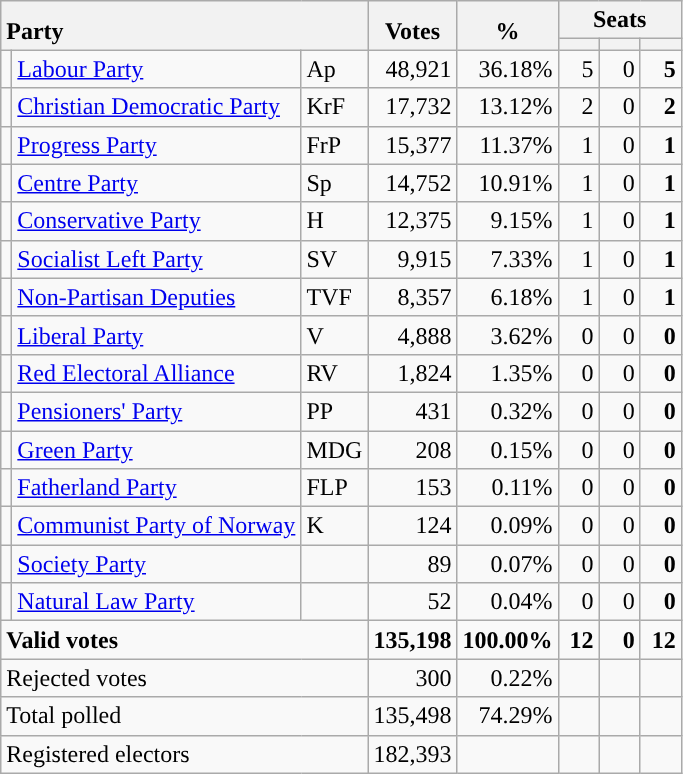<table class="wikitable" border="1" style="text-align:right;">
<tr>
<th style="text-align:left;" valign=bottom rowspan=2 colspan=3>Party</th>
<th align=center valign=bottom rowspan=2 width="50">Votes</th>
<th align=center valign=bottom rowspan=2 width="50">%</th>
<th colspan=3>Seats</th>
</tr>
<tr>
<th align=center valign=bottom width="20"><small></small></th>
<th align=center valign=bottom width="20"><small><a href='#'></a></small></th>
<th align=center valign=bottom width="20"><small></small></th>
</tr>
<tr>
<td style="color:inherit;background:"></td>
<td align=left><a href='#'>Labour Party</a></td>
<td align=left>Ap</td>
<td>48,921</td>
<td>36.18%</td>
<td>5</td>
<td>0</td>
<td><strong>5</strong></td>
</tr>
<tr>
<td style="color:inherit;background:"></td>
<td align=left><a href='#'>Christian Democratic Party</a></td>
<td align=left>KrF</td>
<td>17,732</td>
<td>13.12%</td>
<td>2</td>
<td>0</td>
<td><strong>2</strong></td>
</tr>
<tr>
<td style="color:inherit;background:"></td>
<td align=left><a href='#'>Progress Party</a></td>
<td align=left>FrP</td>
<td>15,377</td>
<td>11.37%</td>
<td>1</td>
<td>0</td>
<td><strong>1</strong></td>
</tr>
<tr>
<td style="color:inherit;background:"></td>
<td align=left><a href='#'>Centre Party</a></td>
<td align=left>Sp</td>
<td>14,752</td>
<td>10.91%</td>
<td>1</td>
<td>0</td>
<td><strong>1</strong></td>
</tr>
<tr>
<td style="color:inherit;background:"></td>
<td align=left><a href='#'>Conservative Party</a></td>
<td align=left>H</td>
<td>12,375</td>
<td>9.15%</td>
<td>1</td>
<td>0</td>
<td><strong>1</strong></td>
</tr>
<tr>
<td style="color:inherit;background:"></td>
<td align=left><a href='#'>Socialist Left Party</a></td>
<td align=left>SV</td>
<td>9,915</td>
<td>7.33%</td>
<td>1</td>
<td>0</td>
<td><strong>1</strong></td>
</tr>
<tr>
<td></td>
<td align=left><a href='#'>Non-Partisan Deputies</a></td>
<td align=left>TVF</td>
<td>8,357</td>
<td>6.18%</td>
<td>1</td>
<td>0</td>
<td><strong>1</strong></td>
</tr>
<tr>
<td style="color:inherit;background:"></td>
<td align=left><a href='#'>Liberal Party</a></td>
<td align=left>V</td>
<td>4,888</td>
<td>3.62%</td>
<td>0</td>
<td>0</td>
<td><strong>0</strong></td>
</tr>
<tr>
<td style="color:inherit;background:"></td>
<td align=left><a href='#'>Red Electoral Alliance</a></td>
<td align=left>RV</td>
<td>1,824</td>
<td>1.35%</td>
<td>0</td>
<td>0</td>
<td><strong>0</strong></td>
</tr>
<tr>
<td style="color:inherit;background:"></td>
<td align=left><a href='#'>Pensioners' Party</a></td>
<td align=left>PP</td>
<td>431</td>
<td>0.32%</td>
<td>0</td>
<td>0</td>
<td><strong>0</strong></td>
</tr>
<tr>
<td style="color:inherit;background:"></td>
<td align=left><a href='#'>Green Party</a></td>
<td align=left>MDG</td>
<td>208</td>
<td>0.15%</td>
<td>0</td>
<td>0</td>
<td><strong>0</strong></td>
</tr>
<tr>
<td style="color:inherit;background:"></td>
<td align=left><a href='#'>Fatherland Party</a></td>
<td align=left>FLP</td>
<td>153</td>
<td>0.11%</td>
<td>0</td>
<td>0</td>
<td><strong>0</strong></td>
</tr>
<tr>
<td style="color:inherit;background:"></td>
<td align=left><a href='#'>Communist Party of Norway</a></td>
<td align=left>K</td>
<td>124</td>
<td>0.09%</td>
<td>0</td>
<td>0</td>
<td><strong>0</strong></td>
</tr>
<tr>
<td style="color:inherit;background:"></td>
<td align=left><a href='#'>Society Party</a></td>
<td align=left></td>
<td>89</td>
<td>0.07%</td>
<td>0</td>
<td>0</td>
<td><strong>0</strong></td>
</tr>
<tr>
<td></td>
<td align=left><a href='#'>Natural Law Party</a></td>
<td align=left></td>
<td>52</td>
<td>0.04%</td>
<td>0</td>
<td>0</td>
<td><strong>0</strong></td>
</tr>
<tr style="font-weight:bold">
<td align=left colspan=3>Valid votes</td>
<td>135,198</td>
<td>100.00%</td>
<td>12</td>
<td>0</td>
<td>12</td>
</tr>
<tr>
<td align=left colspan=3>Rejected votes</td>
<td>300</td>
<td>0.22%</td>
<td></td>
<td></td>
<td></td>
</tr>
<tr>
<td align=left colspan=3>Total polled</td>
<td>135,498</td>
<td>74.29%</td>
<td></td>
<td></td>
<td></td>
</tr>
<tr>
<td align=left colspan=3>Registered electors</td>
<td>182,393</td>
<td></td>
<td></td>
<td></td>
<td></td>
</tr>
</table>
